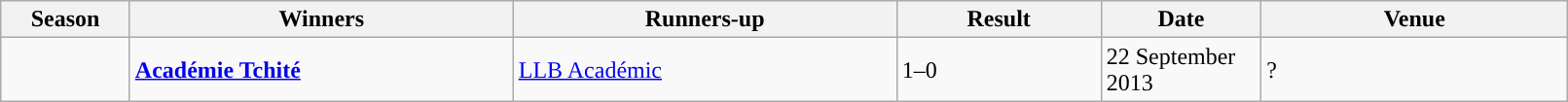<table class=wikitable style="width:85%">
<tr>
<th style="width:5%;">Season</th>
<th style="width:15%;">Winners</th>
<th style="width:15%;">Runners-up</th>
<th style="width: 8%;">Result</th>
<th style="width: 5%">Date</th>
<th style="width:12%;">Venue</th>
</tr>
<tr>
<td></td>
<td><strong><a href='#'>Académie Tchité</a></strong></td>
<td><a href='#'>LLB Académic</a></td>
<td>1–0 </td>
<td>22 September 2013</td>
<td>?</td>
</tr>
</table>
